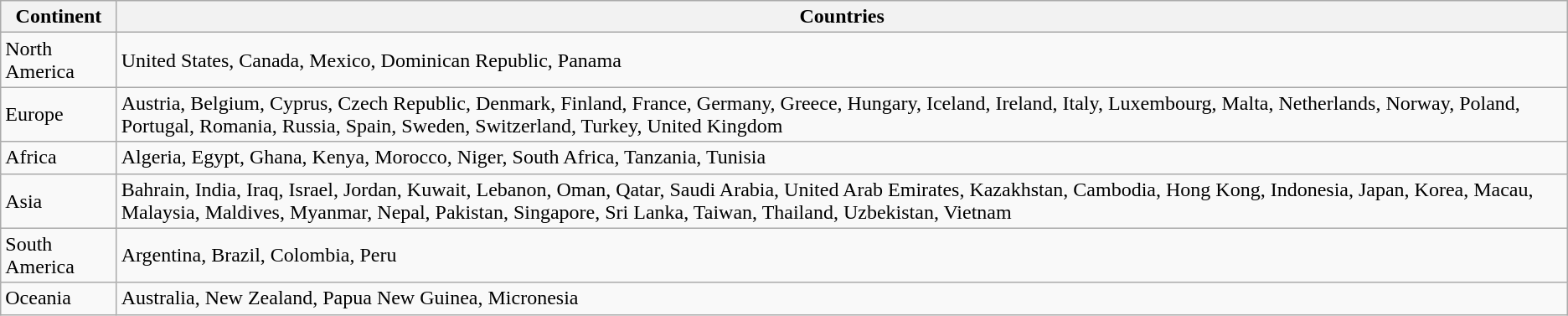<table class="wikitable">
<tr>
<th>Continent</th>
<th>Countries</th>
</tr>
<tr>
<td>North America</td>
<td>United States, Canada, Mexico, Dominican Republic, Panama</td>
</tr>
<tr>
<td>Europe</td>
<td>Austria, Belgium, Cyprus, Czech Republic, Denmark, Finland, France, Germany, Greece, Hungary, Iceland, Ireland, Italy, Luxembourg, Malta, Netherlands, Norway, Poland, Portugal, Romania, Russia, Spain, Sweden, Switzerland, Turkey, United Kingdom</td>
</tr>
<tr>
<td>Africa</td>
<td>Algeria, Egypt, Ghana, Kenya, Morocco, Niger, South Africa, Tanzania, Tunisia</td>
</tr>
<tr>
<td>Asia</td>
<td>Bahrain, India, Iraq, Israel, Jordan, Kuwait, Lebanon, Oman, Qatar, Saudi Arabia, United Arab Emirates, Kazakhstan, Cambodia, Hong Kong, Indonesia, Japan, Korea, Macau, Malaysia, Maldives, Myanmar, Nepal, Pakistan, Singapore, Sri Lanka, Taiwan, Thailand, Uzbekistan, Vietnam</td>
</tr>
<tr>
<td>South America</td>
<td>Argentina, Brazil, Colombia, Peru</td>
</tr>
<tr>
<td>Oceania</td>
<td>Australia, New Zealand, Papua New Guinea, Micronesia</td>
</tr>
</table>
